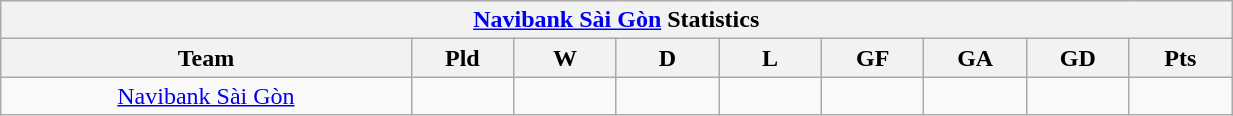<table width=65% class="wikitable" style="text-align:center">
<tr>
<th colspan=9><a href='#'>Navibank Sài Gòn</a> Statistics</th>
</tr>
<tr>
<th width=20%>Team</th>
<th width=5%>Pld</th>
<th width=5%>W</th>
<th width=5%>D</th>
<th width=5%>L</th>
<th width=5%>GF</th>
<th width=5%>GA</th>
<th width=5%>GD</th>
<th width=5%>Pts</th>
</tr>
<tr>
<td> <a href='#'>Navibank Sài Gòn</a></td>
<td></td>
<td></td>
<td></td>
<td></td>
<td></td>
<td></td>
<td></td>
<td></td>
</tr>
</table>
